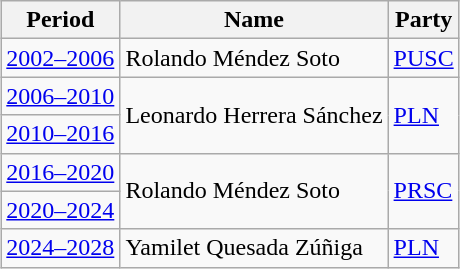<table class="wikitable" style="margin:auto">
<tr>
<th>Period</th>
<th>Name</th>
<th>Party</th>
</tr>
<tr>
<td><a href='#'>2002–2006</a></td>
<td>Rolando Méndez Soto</td>
<td> <a href='#'>PUSC</a></td>
</tr>
<tr>
<td><a href='#'>2006–2010</a></td>
<td rowspan="2">Leonardo Herrera Sánchez</td>
<td rowspan="2"> <a href='#'>PLN</a></td>
</tr>
<tr>
<td><a href='#'>2010–2016</a></td>
</tr>
<tr>
<td><a href='#'>2016–2020</a></td>
<td rowspan="2">Rolando Méndez Soto</td>
<td rowspan="2"> <a href='#'>PRSC</a></td>
</tr>
<tr>
<td><a href='#'>2020–2024</a></td>
</tr>
<tr>
<td><a href='#'>2024–2028</a></td>
<td>Yamilet Quesada Zúñiga</td>
<td> <a href='#'>PLN</a></td>
</tr>
</table>
